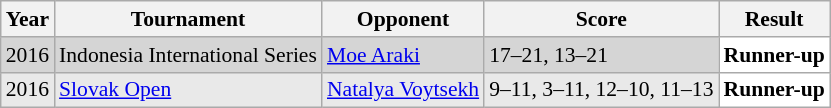<table class="sortable wikitable" style="font-size: 90%;">
<tr>
<th>Year</th>
<th>Tournament</th>
<th>Opponent</th>
<th>Score</th>
<th>Result</th>
</tr>
<tr style="background:#D5D5D5">
<td align="center">2016</td>
<td align="left">Indonesia International Series</td>
<td align="left"> <a href='#'>Moe Araki</a></td>
<td align="left">17–21, 13–21</td>
<td style="text-align:left; background:white"> <strong>Runner-up</strong></td>
</tr>
<tr style="background:#E9E9E9">
<td align="center">2016</td>
<td align="left"><a href='#'>Slovak Open</a></td>
<td align="left"> <a href='#'>Natalya Voytsekh</a></td>
<td align="left">9–11, 3–11, 12–10, 11–13</td>
<td style="text-align:left; background:white"> <strong>Runner-up</strong></td>
</tr>
</table>
